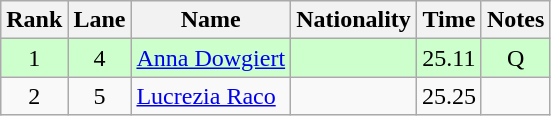<table class="wikitable sortable" style="text-align:center">
<tr>
<th>Rank</th>
<th>Lane</th>
<th>Name</th>
<th>Nationality</th>
<th>Time</th>
<th>Notes</th>
</tr>
<tr bgcolor=ccffcc>
<td>1</td>
<td>4</td>
<td align=left><a href='#'>Anna Dowgiert</a></td>
<td align=left></td>
<td>25.11</td>
<td>Q</td>
</tr>
<tr>
<td>2</td>
<td>5</td>
<td align=left><a href='#'>Lucrezia Raco</a></td>
<td align=left></td>
<td>25.25</td>
<td></td>
</tr>
</table>
